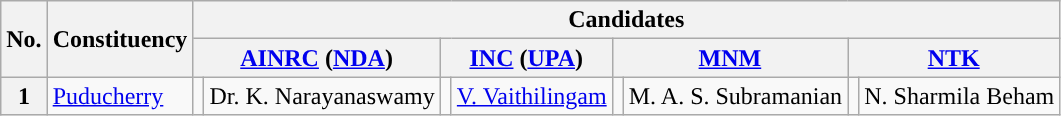<table class="wikitable sortable">
<tr>
<th rowspan="2">No.</th>
<th rowspan="2">Constituency</th>
<th colspan="8">Candidates</th>
</tr>
<tr>
<th colspan="2"><a href='#'>AINRC</a> (<a href='#'>NDA</a>)</th>
<th colspan="2"><a href='#'>INC</a> (<a href='#'>UPA</a>)</th>
<th colspan="2"><a href='#'>MNM</a></th>
<th colspan="2"><a href='#'>NTK</a></th>
</tr>
<tr>
<th>1</th>
<td><a href='#'>Puducherry</a></td>
<td style="background:"></td>
<td>Dr. K. Narayanaswamy</td>
<td style="background:"></td>
<td><a href='#'>V. Vaithilingam</a></td>
<td style="background:"></td>
<td>M. A. S. Subramanian</td>
<td style="background:"></td>
<td>N. Sharmila Beham</td>
</tr>
</table>
